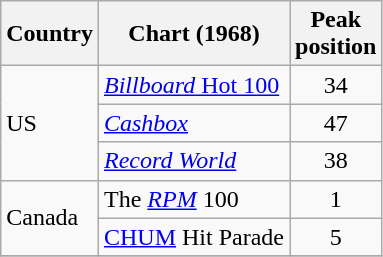<table class="wikitable sortable">
<tr>
<th>Country</th>
<th>Chart (1968)</th>
<th>Peak<br>position</th>
</tr>
<tr>
<td rowspan="3">US</td>
<td><a href='#'><em>Billboard</em> Hot 100</a></td>
<td align="center">34</td>
</tr>
<tr>
<td><a href='#'><em>Cashbox</em></a></td>
<td align="center">47</td>
</tr>
<tr>
<td><em><a href='#'>Record World</a></em></td>
<td align="center">38</td>
</tr>
<tr>
<td rowspan="2">Canada</td>
<td>The <em><a href='#'>RPM</a></em> 100</td>
<td align="center">1</td>
</tr>
<tr>
<td><a href='#'>CHUM</a> Hit Parade</td>
<td align="center">5</td>
</tr>
<tr>
</tr>
</table>
